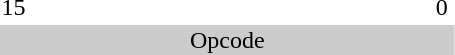<table style="text-align:center;">
<tr>
<td style="width:15px;">15</td>
<td style="width:15px;"></td>
<td style="width:15px;"></td>
<td style="width:15px;"></td>
<td style="width:15px;"></td>
<td style="width:15px;"></td>
<td style="width:15px;"></td>
<td style="width:15px;"></td>
<td style="width:15px;"></td>
<td style="width:15px;"></td>
<td style="width:15px;"></td>
<td style="width:15px;"></td>
<td style="width:15px;"></td>
<td style="width:15px;"></td>
<td style="width:15px;"></td>
<td style="width:15px;">0</td>
</tr>
<tr>
<td colspan="16" style="background-color:#CCC;">Opcode</td>
</tr>
</table>
